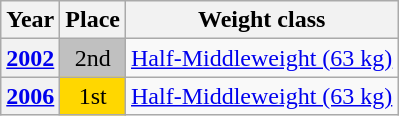<table class=wikitable>
<tr>
<th>Year</th>
<th>Place</th>
<th>Weight class</th>
</tr>
<tr>
<th><a href='#'>2002</a></th>
<td bgcolor=silver align=center>2nd</td>
<td><a href='#'>Half-Middleweight (63 kg)</a></td>
</tr>
<tr>
<th><a href='#'>2006</a></th>
<td bgcolor=gold align=center>1st</td>
<td><a href='#'>Half-Middleweight (63 kg)</a></td>
</tr>
</table>
